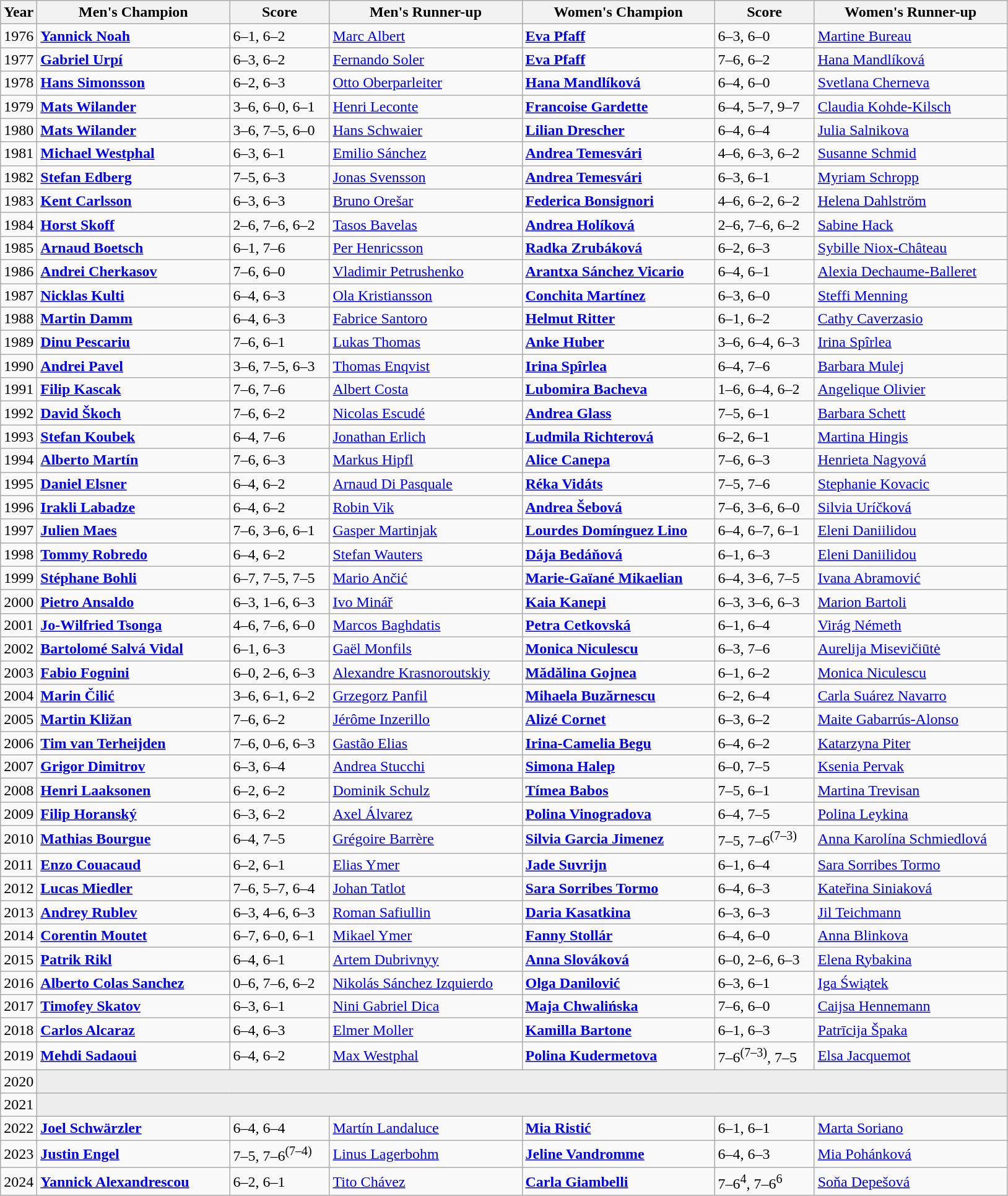<table class="wikitable">
<tr>
<th>Year</th>
<th width="200">Men's Champion</th>
<th width="100">Score</th>
<th width="200">Men's Runner-up</th>
<th width="200">Women's Champion</th>
<th width="100">Score</th>
<th width="200">Women's Runner-up</th>
</tr>
<tr>
<td>1976</td>
<td> <strong><a href='#'>Yannick Noah</a></strong></td>
<td>6–1, 6–2</td>
<td> <a href='#'>Marc Albert</a></td>
<td> <strong><a href='#'>Eva Pfaff</a></strong></td>
<td>6–3, 6–0</td>
<td> <a href='#'>Martine Bureau</a></td>
</tr>
<tr>
<td>1977</td>
<td> <strong><a href='#'>Gabriel Urpí</a></strong></td>
<td>6–3, 6–2</td>
<td> <a href='#'>Fernando Soler</a></td>
<td> <strong><a href='#'>Eva Pfaff</a></strong></td>
<td>7–6, 6–2</td>
<td> <a href='#'>Hana Mandlíková</a></td>
</tr>
<tr>
<td>1978</td>
<td> <strong><a href='#'>Hans Simonsson</a></strong></td>
<td>6–2, 6–3</td>
<td> <a href='#'>Otto Oberparleiter</a></td>
<td> <strong><a href='#'>Hana Mandlíková</a></strong></td>
<td>6–4, 6–0</td>
<td> <a href='#'>Svetlana Cherneva</a></td>
</tr>
<tr>
<td>1979</td>
<td> <strong><a href='#'>Mats Wilander</a></strong></td>
<td>3–6, 6–0, 6–1</td>
<td> <a href='#'>Henri Leconte</a></td>
<td> <strong><a href='#'>Francoise Gardette</a></strong></td>
<td>6–4, 5–7, 9–7</td>
<td> <a href='#'>Claudia Kohde-Kilsch</a></td>
</tr>
<tr>
<td>1980</td>
<td> <strong><a href='#'>Mats Wilander</a></strong></td>
<td>3–6, 7–5, 6–0</td>
<td> <a href='#'>Hans Schwaier</a></td>
<td> <strong><a href='#'>Lilian Drescher</a></strong></td>
<td>6–4, 6–4</td>
<td> <a href='#'>Julia Salnikova</a></td>
</tr>
<tr>
<td>1981</td>
<td> <strong><a href='#'>Michael Westphal</a></strong></td>
<td>6–3, 6–1</td>
<td> <a href='#'>Emilio Sánchez</a></td>
<td> <strong><a href='#'>Andrea Temesvári</a></strong></td>
<td>4–6, 6–3, 6–2</td>
<td> <a href='#'>Susanne Schmid</a></td>
</tr>
<tr>
<td>1982</td>
<td> <strong><a href='#'>Stefan Edberg</a></strong></td>
<td>7–5, 6–3</td>
<td> <a href='#'>Jonas Svensson</a></td>
<td> <strong><a href='#'>Andrea Temesvári</a></strong></td>
<td>6–3, 6–1</td>
<td> <a href='#'>Myriam Schropp</a></td>
</tr>
<tr>
<td>1983</td>
<td> <strong><a href='#'>Kent Carlsson</a></strong></td>
<td>6–3, 6–3</td>
<td> <a href='#'>Bruno Orešar</a></td>
<td> <strong><a href='#'>Federica Bonsignori</a></strong></td>
<td>4–6, 6–2, 6–2</td>
<td> <a href='#'>Helena Dahlström</a></td>
</tr>
<tr>
<td>1984</td>
<td> <strong><a href='#'>Horst Skoff</a></strong></td>
<td>2–6, 7–6, 6–2</td>
<td> <a href='#'>Tasos Bavelas</a></td>
<td> <strong><a href='#'>Andrea Holíková</a></strong></td>
<td>2–6, 7–6, 6–2</td>
<td> <a href='#'>Sabine Hack</a></td>
</tr>
<tr>
<td>1985</td>
<td> <strong><a href='#'>Arnaud Boetsch</a></strong></td>
<td>6–1, 7–6</td>
<td> <a href='#'>Per Henricsson</a></td>
<td> <strong><a href='#'>Radka Zrubáková</a></strong></td>
<td>6–2, 6–3</td>
<td> <a href='#'>Sybille Niox-Château</a></td>
</tr>
<tr>
<td>1986</td>
<td> <strong><a href='#'>Andrei Cherkasov</a></strong></td>
<td>7–6, 6–0</td>
<td> <a href='#'>Vladimir Petrushenko</a></td>
<td> <strong><a href='#'>Arantxa Sánchez Vicario</a></strong></td>
<td>6–4, 6–1</td>
<td> <a href='#'>Alexia Dechaume-Balleret</a></td>
</tr>
<tr>
<td>1987</td>
<td> <strong><a href='#'>Nicklas Kulti</a></strong></td>
<td>6–4, 6–3</td>
<td> <a href='#'>Ola Kristiansson</a></td>
<td> <strong><a href='#'>Conchita Martínez</a></strong></td>
<td>6–3, 6–0</td>
<td> <a href='#'>Steffi Menning</a></td>
</tr>
<tr>
<td>1988</td>
<td> <strong><a href='#'>Martin Damm</a></strong></td>
<td>6–4, 6–3</td>
<td> <a href='#'>Fabrice Santoro</a></td>
<td> <strong><a href='#'>Helmut Ritter</a></strong></td>
<td>6–1, 6–2</td>
<td> <a href='#'>Cathy Caverzasio</a></td>
</tr>
<tr>
<td>1989</td>
<td> <strong><a href='#'>Dinu Pescariu</a></strong></td>
<td>7–6, 6–1</td>
<td> <a href='#'>Lukas Thomas</a></td>
<td> <strong><a href='#'>Anke Huber</a></strong></td>
<td>3–6, 6–4, 6–3</td>
<td> <a href='#'>Irina Spîrlea</a></td>
</tr>
<tr>
<td>1990</td>
<td> <strong><a href='#'>Andrei Pavel</a></strong></td>
<td>3–6, 7–5, 6–3</td>
<td> <a href='#'>Thomas Enqvist</a></td>
<td> <strong><a href='#'>Irina Spîrlea</a></strong></td>
<td>6–4, 7–6</td>
<td> <a href='#'>Barbara Mulej</a></td>
</tr>
<tr>
<td>1991</td>
<td> <strong><a href='#'>Filip Kascak</a></strong></td>
<td>7–6, 7–6</td>
<td> <a href='#'>Albert Costa</a></td>
<td> <strong><a href='#'>Lubomira Bacheva</a></strong></td>
<td>1–6, 6–4, 6–2</td>
<td> <a href='#'>Angelique Olivier</a></td>
</tr>
<tr>
<td>1992</td>
<td> <strong><a href='#'>David Škoch</a></strong></td>
<td>7–6, 6–2</td>
<td> <a href='#'>Nicolas Escudé</a></td>
<td> <strong><a href='#'>Andrea Glass</a></strong></td>
<td>7–5, 6–1</td>
<td> <a href='#'>Barbara Schett</a></td>
</tr>
<tr>
<td>1993</td>
<td> <strong><a href='#'>Stefan Koubek</a></strong></td>
<td>6–4, 7–6</td>
<td> <a href='#'>Jonathan Erlich</a></td>
<td> <strong><a href='#'>Ludmila Richterová</a></strong></td>
<td>6–2, 6–1</td>
<td> <a href='#'>Martina Hingis</a></td>
</tr>
<tr>
<td>1994</td>
<td> <strong><a href='#'>Alberto Martín</a></strong></td>
<td>7–6, 6–3</td>
<td> <a href='#'>Markus Hipfl</a></td>
<td> <strong><a href='#'>Alice Canepa</a></strong></td>
<td>7–6, 6–3</td>
<td> <a href='#'>Henrieta Nagyová</a></td>
</tr>
<tr>
<td>1995</td>
<td> <strong><a href='#'>Daniel Elsner</a></strong></td>
<td>6–4, 6–2</td>
<td> <a href='#'>Arnaud Di Pasquale</a></td>
<td> <strong><a href='#'>Réka Vidáts</a></strong></td>
<td>7–5, 7–6</td>
<td> <a href='#'>Stephanie Kovacic</a></td>
</tr>
<tr>
<td>1996</td>
<td> <strong><a href='#'>Irakli Labadze</a></strong></td>
<td>6–4, 6–2</td>
<td> <a href='#'>Robin Vik</a></td>
<td> <strong><a href='#'>Andrea Šebová</a></strong></td>
<td>7–6, 3–6, 6–0</td>
<td> <a href='#'>Silvia Uríčková</a></td>
</tr>
<tr>
<td>1997</td>
<td> <strong><a href='#'>Julien Maes</a></strong></td>
<td>7–6, 3–6, 6–1</td>
<td> <a href='#'>Gasper Martinjak</a></td>
<td> <strong><a href='#'>Lourdes Domínguez Lino</a></strong></td>
<td>6–4, 6–7, 6–1</td>
<td> <a href='#'>Eleni Daniilidou</a></td>
</tr>
<tr>
<td>1998</td>
<td> <strong><a href='#'>Tommy Robredo</a></strong></td>
<td>6–4, 6–2</td>
<td> <a href='#'>Stefan Wauters</a></td>
<td> <strong><a href='#'>Dája Bedáňová</a></strong></td>
<td>6–1, 6–3</td>
<td> <a href='#'>Eleni Daniilidou</a></td>
</tr>
<tr>
<td>1999</td>
<td> <strong><a href='#'>Stéphane Bohli</a></strong></td>
<td>6–7, 7–5, 7–5</td>
<td> <a href='#'>Mario Ančić</a></td>
<td> <strong><a href='#'>Marie-Gaïané Mikaelian</a></strong></td>
<td>6–4, 3–6, 7–5</td>
<td> <a href='#'>Ivana Abramović</a></td>
</tr>
<tr>
<td>2000</td>
<td> <strong><a href='#'>Pietro Ansaldo</a></strong></td>
<td>6–3, 1–6, 6–3</td>
<td> <a href='#'>Ivo Minář</a></td>
<td> <strong><a href='#'>Kaia Kanepi</a></strong></td>
<td>6–3, 3–6, 6–3</td>
<td> <a href='#'>Marion Bartoli</a></td>
</tr>
<tr>
<td>2001</td>
<td> <strong><a href='#'>Jo-Wilfried Tsonga</a></strong></td>
<td>4–6, 7–6, 6–0</td>
<td> <a href='#'>Marcos Baghdatis</a></td>
<td> <strong><a href='#'>Petra Cetkovská</a></strong></td>
<td>6–1, 6–4</td>
<td> <a href='#'>Virág Németh</a></td>
</tr>
<tr>
<td>2002</td>
<td> <strong><a href='#'>Bartolomé Salvá Vidal</a></strong></td>
<td>6–1, 6–3</td>
<td> <a href='#'>Gaël Monfils</a></td>
<td> <strong><a href='#'>Monica Niculescu</a></strong></td>
<td>6–3, 7–6</td>
<td> <a href='#'>Aurelija Misevičiūtė</a></td>
</tr>
<tr>
<td>2003</td>
<td> <strong><a href='#'>Fabio Fognini</a></strong></td>
<td>6–0, 2–6, 6–3</td>
<td> <a href='#'>Alexandre Krasnoroutskiy</a></td>
<td> <strong><a href='#'>Mădălina Gojnea</a></strong></td>
<td>6–1, 6–2</td>
<td> <a href='#'>Monica Niculescu</a></td>
</tr>
<tr>
<td>2004</td>
<td> <strong><a href='#'>Marin Čilić</a></strong></td>
<td>3–6, 6–1, 6–2</td>
<td> <a href='#'>Grzegorz Panfil</a></td>
<td> <strong><a href='#'>Mihaela Buzărnescu</a></strong></td>
<td>6–2, 6–4</td>
<td> <a href='#'>Carla Suárez Navarro</a></td>
</tr>
<tr>
<td>2005</td>
<td> <strong><a href='#'>Martin Kližan</a></strong></td>
<td>7–6, 6–2</td>
<td> <a href='#'>Jérôme Inzerillo</a></td>
<td> <strong><a href='#'>Alizé Cornet</a></strong></td>
<td>6–3, 6–2</td>
<td> <a href='#'>Maite Gabarrús-Alonso</a></td>
</tr>
<tr>
<td>2006</td>
<td> <strong><a href='#'>Tim van Terheijden</a></strong></td>
<td>7–6, 0–6, 6–3</td>
<td> <a href='#'>Gastão Elias</a></td>
<td> <strong><a href='#'>Irina-Camelia Begu</a></strong></td>
<td>6–4, 6–2</td>
<td> <a href='#'>Katarzyna Piter</a></td>
</tr>
<tr>
<td>2007</td>
<td> <strong><a href='#'>Grigor Dimitrov</a></strong></td>
<td>6–3, 6–4</td>
<td> <a href='#'>Andrea Stucchi</a></td>
<td> <strong><a href='#'>Simona Halep</a></strong></td>
<td>6–0, 7–5</td>
<td> <a href='#'>Ksenia Pervak</a></td>
</tr>
<tr>
<td>2008</td>
<td> <strong><a href='#'>Henri Laaksonen</a></strong></td>
<td>6–2, 6–2</td>
<td> <a href='#'>Dominik Schulz</a></td>
<td> <strong><a href='#'>Tímea Babos</a></strong></td>
<td>7–5, 6–1</td>
<td> <a href='#'>Martina Trevisan</a></td>
</tr>
<tr>
<td>2009</td>
<td> <strong><a href='#'>Filip Horanský</a></strong></td>
<td>6–3, 6–2</td>
<td> <a href='#'>Axel Álvarez</a></td>
<td> <strong><a href='#'>Polina Vinogradova</a></strong></td>
<td>6–4, 7–5</td>
<td> <a href='#'>Polina Leykina</a></td>
</tr>
<tr>
<td>2010</td>
<td> <strong><a href='#'>Mathias Bourgue</a></strong></td>
<td>6–4, 7–5</td>
<td> <a href='#'>Grégoire Barrère</a></td>
<td> <strong><a href='#'>Silvia Garcia Jimenez</a></strong></td>
<td>7–5, 7–6<sup>(7–3)</sup></td>
<td> <a href='#'>Anna Karolína Schmiedlová</a></td>
</tr>
<tr>
<td>2011</td>
<td> <strong><a href='#'>Enzo Couacaud</a></strong></td>
<td>6–2, 6–1</td>
<td> <a href='#'>Elias Ymer</a></td>
<td> <strong><a href='#'>Jade Suvrijn</a></strong></td>
<td>6–1, 6–4</td>
<td> <a href='#'>Sara Sorribes Tormo</a></td>
</tr>
<tr>
<td>2012</td>
<td> <strong><a href='#'>Lucas Miedler</a></strong></td>
<td>7–6, 5–7, 6–4</td>
<td> <a href='#'>Johan Tatlot</a></td>
<td> <strong><a href='#'>Sara Sorribes Tormo</a></strong></td>
<td>6–4, 6–3</td>
<td> <a href='#'>Kateřina Siniaková</a></td>
</tr>
<tr>
<td>2013</td>
<td> <strong><a href='#'>Andrey Rublev</a></strong></td>
<td>6–3, 4–6, 6–3</td>
<td> <a href='#'>Roman Safiullin</a></td>
<td> <strong><a href='#'>Daria Kasatkina</a></strong></td>
<td>6–3, 6–3</td>
<td> <a href='#'>Jil Teichmann</a></td>
</tr>
<tr>
<td>2014</td>
<td> <strong><a href='#'>Corentin Moutet</a></strong></td>
<td>6–7, 6–0, 6–1</td>
<td> <a href='#'>Mikael Ymer</a></td>
<td> <strong><a href='#'>Fanny Stollár</a></strong></td>
<td>6–4, 6–0</td>
<td> <a href='#'>Anna Blinkova</a></td>
</tr>
<tr>
<td>2015</td>
<td> <strong><a href='#'>Patrik Rikl</a></strong></td>
<td>6–4, 6–1</td>
<td> <a href='#'>Artem Dubrivnyy</a></td>
<td><strong> <a href='#'>Anna Slováková</a></strong></td>
<td>6–0, 2–6, 6–3</td>
<td> <a href='#'>Elena Rybakina</a></td>
</tr>
<tr>
<td>2016</td>
<td> <strong><a href='#'>Alberto Colas Sanchez</a></strong></td>
<td>0–6, 7–6, 6–2</td>
<td> <a href='#'>Nikolás Sánchez Izquierdo</a></td>
<td> <strong><a href='#'>Olga Danilović</a></strong></td>
<td>6–3, 6–1</td>
<td> <a href='#'>Iga Świątek</a></td>
</tr>
<tr>
<td>2017</td>
<td> <strong><a href='#'>Timofey Skatov</a></strong></td>
<td>6–3, 6–1</td>
<td> <a href='#'>Nini Gabriel Dica</a></td>
<td> <strong><a href='#'>Maja Chwalińska</a></strong></td>
<td>7–6, 6–0</td>
<td> <a href='#'>Caijsa Hennemann</a></td>
</tr>
<tr>
<td>2018</td>
<td> <strong><a href='#'>Carlos Alcaraz</a></strong></td>
<td>6–4, 6–3</td>
<td> <a href='#'>Elmer Moller</a></td>
<td> <strong><a href='#'>Kamilla Bartone</a></strong></td>
<td>6–1, 6–3</td>
<td> <a href='#'>Patrīcija Špaka</a></td>
</tr>
<tr>
<td>2019</td>
<td> <strong><a href='#'>Mehdi Sadaoui</a></strong></td>
<td>6–4, 6–2</td>
<td> <a href='#'>Max Westphal</a></td>
<td> <strong><a href='#'>Polina Kudermetova</a></strong></td>
<td>7–6<sup>(7–3)</sup>, 7–5</td>
<td> <a href='#'>Elsa Jacquemot</a></td>
</tr>
<tr>
<td>2020</td>
<td colspan=6 bgcolor="#ededed"></td>
</tr>
<tr>
<td>2021</td>
<td colspan=6 bgcolor="#ededed"></td>
</tr>
<tr>
<td>2022</td>
<td> <strong><a href='#'>Joel Schwärzler</a></strong></td>
<td>6–4, 6–4</td>
<td> <a href='#'>Martín Landaluce</a></td>
<td> <strong><a href='#'>Mia Ristić</a></strong></td>
<td>6–1, 6–1</td>
<td> <a href='#'>Marta Soriano</a></td>
</tr>
<tr>
<td>2023</td>
<td><strong> <a href='#'>Justin Engel</a></strong></td>
<td>7–5, 7–6<sup>(7–4)</sup></td>
<td> <a href='#'>Linus Lagerbohm</a></td>
<td><strong> <a href='#'>Jeline Vandromme</a></strong></td>
<td>6–4, 6–3</td>
<td> <a href='#'>Mia Pohánková</a></td>
</tr>
<tr>
<td>2024</td>
<td><strong> <a href='#'>Yannick Alexandrescou</a></strong></td>
<td>6–2, 6–1</td>
<td> <a href='#'>Tito Chávez</a></td>
<td><strong> <a href='#'>Carla Giambelli</a></strong></td>
<td>7–6<sup>4</sup>, 7–6<sup>6</sup></td>
<td> <a href='#'>Soňa Depešová</a></td>
</tr>
</table>
